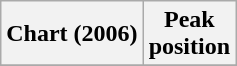<table class="wikitable sortable plainrowheaders">
<tr>
<th scope="col">Chart (2006)</th>
<th scope="col">Peak<br>position</th>
</tr>
<tr>
</tr>
</table>
